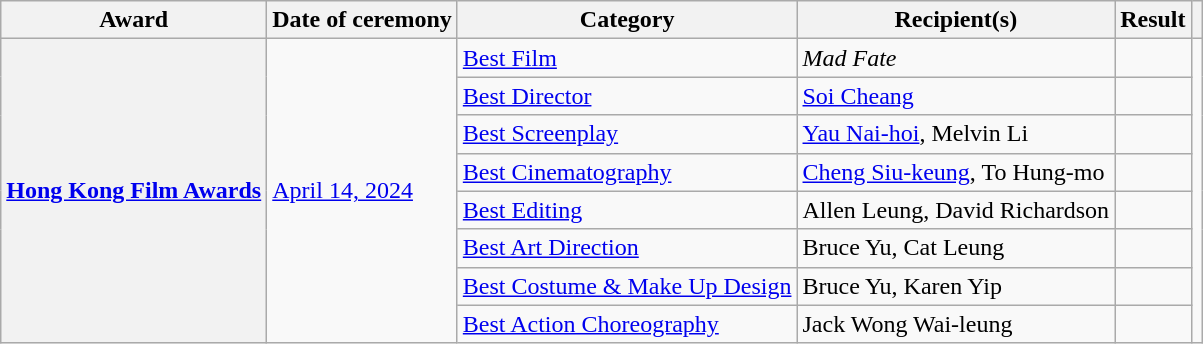<table class="wikitable sortable plainrowheaders">
<tr>
<th>Award</th>
<th>Date of ceremony</th>
<th>Category</th>
<th>Recipient(s)</th>
<th>Result</th>
<th></th>
</tr>
<tr>
<th rowspan="8" scope="row"><a href='#'>Hong Kong Film Awards</a></th>
<td rowspan="8"><a href='#'>April 14, 2024</a></td>
<td><a href='#'>Best Film</a></td>
<td><em>Mad Fate</em></td>
<td></td>
<td rowspan="8"></td>
</tr>
<tr>
<td><a href='#'>Best Director</a></td>
<td><a href='#'>Soi Cheang</a></td>
<td></td>
</tr>
<tr>
<td><a href='#'>Best Screenplay</a></td>
<td><a href='#'>Yau Nai-hoi</a>, Melvin Li</td>
<td></td>
</tr>
<tr>
<td><a href='#'>Best Cinematography</a></td>
<td><a href='#'>Cheng Siu-keung</a>, To Hung-mo</td>
<td></td>
</tr>
<tr>
<td><a href='#'>Best Editing</a></td>
<td>Allen Leung, David Richardson</td>
<td></td>
</tr>
<tr>
<td><a href='#'>Best Art Direction</a></td>
<td>Bruce Yu, Cat Leung</td>
<td></td>
</tr>
<tr>
<td><a href='#'>Best Costume & Make Up Design</a></td>
<td>Bruce Yu, Karen Yip</td>
<td></td>
</tr>
<tr>
<td><a href='#'>Best Action Choreography</a></td>
<td>Jack Wong Wai-leung</td>
<td></td>
</tr>
</table>
